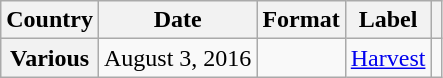<table class="wikitable plainrowheaders" border="1">
<tr>
<th scope="col">Country</th>
<th scope="col">Date</th>
<th scope="col">Format</th>
<th scope="col">Label</th>
<th scope="col"></th>
</tr>
<tr>
<th scope="row">Various</th>
<td>August 3, 2016</td>
<td></td>
<td><a href='#'>Harvest</a></td>
<td align="center"></td>
</tr>
</table>
